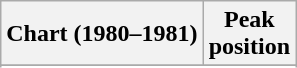<table class="wikitable sortable plainrowheaders" style="text-align:center">
<tr>
<th scope="col">Chart (1980–1981)</th>
<th scope="col">Peak<br>position</th>
</tr>
<tr>
</tr>
<tr>
</tr>
<tr>
</tr>
<tr>
</tr>
<tr>
</tr>
<tr>
</tr>
</table>
